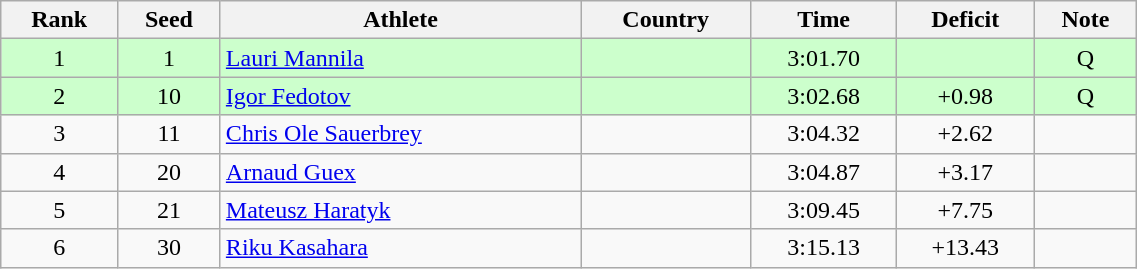<table class="wikitable sortable" style="text-align:center" width=60%>
<tr>
<th>Rank</th>
<th>Seed</th>
<th>Athlete</th>
<th>Country</th>
<th>Time</th>
<th data-sort-type=number>Deficit</th>
<th>Note</th>
</tr>
<tr bgcolor=ccffcc>
<td>1</td>
<td>1</td>
<td align="left"><a href='#'>Lauri Mannila</a></td>
<td align=left></td>
<td>3:01.70</td>
<td></td>
<td>Q</td>
</tr>
<tr bgcolor=ccffcc>
<td>2</td>
<td>10</td>
<td align=left><a href='#'>Igor Fedotov</a></td>
<td align=left></td>
<td>3:02.68</td>
<td>+0.98</td>
<td>Q</td>
</tr>
<tr>
<td>3</td>
<td>11</td>
<td align="left"><a href='#'>Chris Ole Sauerbrey</a></td>
<td align=left></td>
<td>3:04.32</td>
<td>+2.62</td>
<td></td>
</tr>
<tr>
<td>4</td>
<td>20</td>
<td align=left><a href='#'>Arnaud Guex</a></td>
<td align=left></td>
<td>3:04.87</td>
<td>+3.17</td>
<td></td>
</tr>
<tr>
<td>5</td>
<td>21</td>
<td align=left><a href='#'>Mateusz Haratyk</a></td>
<td align=left></td>
<td>3:09.45</td>
<td>+7.75</td>
<td></td>
</tr>
<tr>
<td>6</td>
<td>30</td>
<td align=left><a href='#'>Riku Kasahara</a></td>
<td align=left></td>
<td>3:15.13</td>
<td>+13.43</td>
<td></td>
</tr>
</table>
